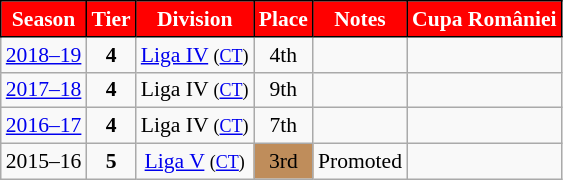<table class="wikitable" style="text-align:center; font-size:90%">
<tr>
<th style="background:#FF0000;color:#FFFFFF;border:1px solid #000000;">Season</th>
<th style="background:#FF0000;color:#FFFFFF;border:1px solid #000000;">Tier</th>
<th style="background:#FF0000;color:#FFFFFF;border:1px solid #000000;">Division</th>
<th style="background:#FF0000;color:#FFFFFF;border:1px solid #000000;">Place</th>
<th style="background:#FF0000;color:#FFFFFF;border:1px solid #000000;">Notes</th>
<th style="background:#FF0000;color:#FFFFFF;border:1px solid #000000;">Cupa României</th>
</tr>
<tr>
<td><a href='#'>2018–19</a></td>
<td><strong>4</strong></td>
<td><a href='#'>Liga IV</a> <small>(<a href='#'>CT</a>)</small></td>
<td>4th</td>
<td></td>
<td></td>
</tr>
<tr>
<td><a href='#'>2017–18</a></td>
<td><strong>4</strong></td>
<td>Liga IV <small>(<a href='#'>CT</a>)</small></td>
<td>9th</td>
<td></td>
<td></td>
</tr>
<tr>
<td><a href='#'>2016–17</a></td>
<td><strong>4</strong></td>
<td>Liga IV <small>(<a href='#'>CT</a>)</small></td>
<td>7th</td>
<td></td>
<td></td>
</tr>
<tr>
<td>2015–16</td>
<td><strong>5</strong></td>
<td><a href='#'>Liga V</a> <small>(<a href='#'>CT</a>)</small></td>
<td align=center bgcolor=#BF8D5B>3rd</td>
<td>Promoted</td>
<td></td>
</tr>
</table>
